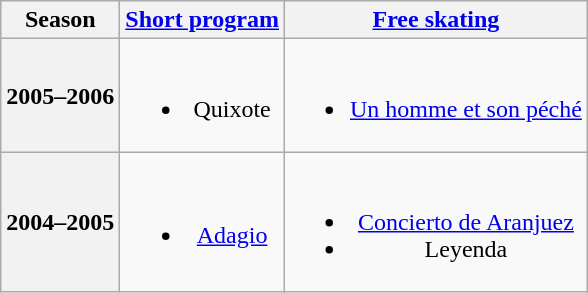<table class="wikitable" style="text-align:center">
<tr>
<th>Season</th>
<th><a href='#'>Short program</a></th>
<th><a href='#'>Free skating</a></th>
</tr>
<tr>
<th>2005–2006 <br> </th>
<td><br><ul><li>Quixote <br></li></ul></td>
<td><br><ul><li><a href='#'>Un homme et son péché</a> <br></li></ul></td>
</tr>
<tr>
<th>2004–2005 <br> </th>
<td><br><ul><li><a href='#'>Adagio</a> <br></li></ul></td>
<td><br><ul><li><a href='#'>Concierto de Aranjuez</a> <br></li><li>Leyenda <br></li></ul></td>
</tr>
</table>
